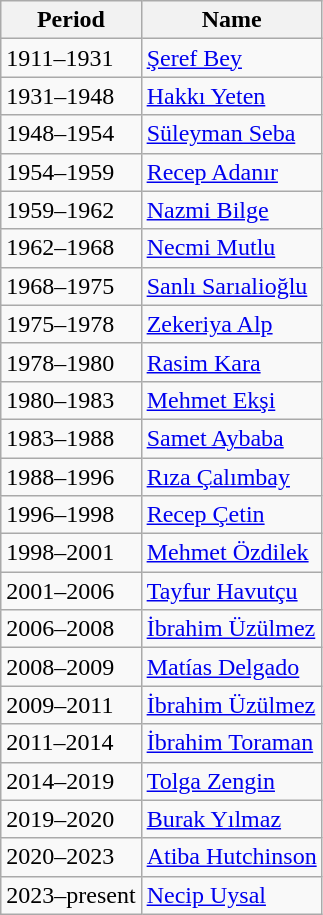<table class="wikitable">
<tr>
<th>Period</th>
<th>Name</th>
</tr>
<tr>
<td>1911–1931</td>
<td> <a href='#'>Şeref Bey</a></td>
</tr>
<tr>
<td>1931–1948</td>
<td> <a href='#'>Hakkı Yeten</a></td>
</tr>
<tr>
<td>1948–1954</td>
<td> <a href='#'>Süleyman Seba</a></td>
</tr>
<tr>
<td>1954–1959</td>
<td> <a href='#'>Recep Adanır</a></td>
</tr>
<tr>
<td>1959–1962</td>
<td> <a href='#'>Nazmi Bilge</a></td>
</tr>
<tr>
<td>1962–1968</td>
<td> <a href='#'>Necmi Mutlu</a></td>
</tr>
<tr>
<td>1968–1975</td>
<td> <a href='#'>Sanlı Sarıalioğlu</a></td>
</tr>
<tr>
<td>1975–1978</td>
<td> <a href='#'>Zekeriya Alp</a></td>
</tr>
<tr>
<td>1978–1980</td>
<td> <a href='#'>Rasim Kara</a></td>
</tr>
<tr>
<td>1980–1983</td>
<td> <a href='#'>Mehmet Ekşi</a></td>
</tr>
<tr>
<td>1983–1988</td>
<td> <a href='#'>Samet Aybaba</a></td>
</tr>
<tr>
<td>1988–1996</td>
<td> <a href='#'>Rıza Çalımbay</a></td>
</tr>
<tr>
<td>1996–1998</td>
<td> <a href='#'>Recep Çetin</a></td>
</tr>
<tr>
<td>1998–2001</td>
<td> <a href='#'>Mehmet Özdilek</a></td>
</tr>
<tr>
<td>2001–2006</td>
<td> <a href='#'>Tayfur Havutçu</a></td>
</tr>
<tr>
<td>2006–2008</td>
<td> <a href='#'>İbrahim Üzülmez</a></td>
</tr>
<tr>
<td>2008–2009</td>
<td> <a href='#'>Matías Delgado</a></td>
</tr>
<tr>
<td>2009–2011</td>
<td> <a href='#'>İbrahim Üzülmez</a></td>
</tr>
<tr>
<td>2011–2014</td>
<td> <a href='#'>İbrahim Toraman</a></td>
</tr>
<tr>
<td>2014–2019</td>
<td> <a href='#'>Tolga Zengin</a></td>
</tr>
<tr>
<td>2019–2020</td>
<td> <a href='#'>Burak Yılmaz</a></td>
</tr>
<tr>
<td>2020–2023</td>
<td> <a href='#'>Atiba Hutchinson</a></td>
</tr>
<tr>
<td>2023–present</td>
<td> <a href='#'>Necip Uysal</a></td>
</tr>
</table>
